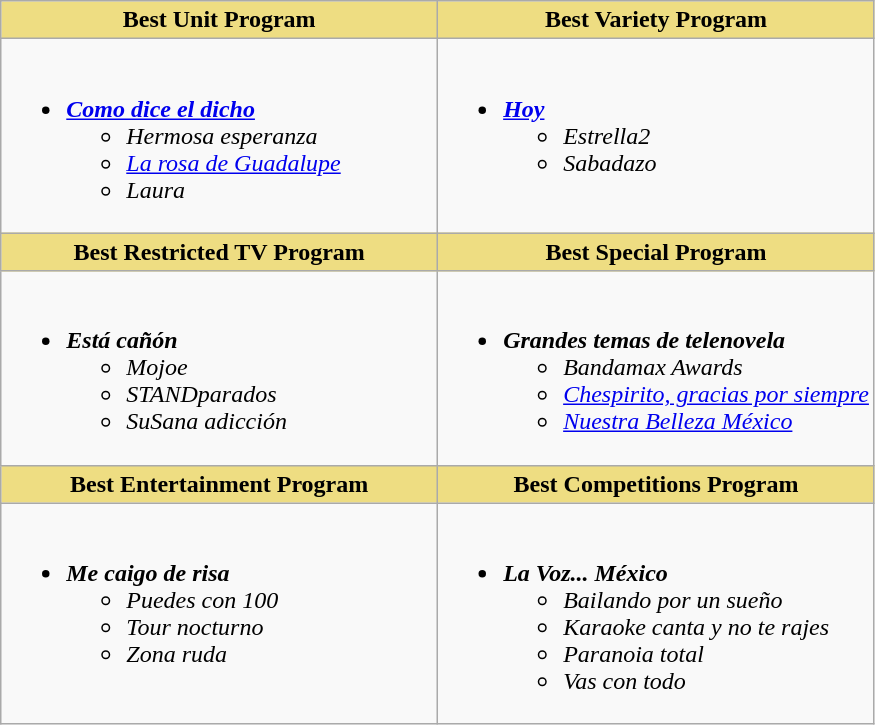<table class="wikitable">
<tr>
<th style="background:#EEDD82; width:50%">Best Unit Program</th>
<th style="background:#EEDD82; width:50%">Best Variety Program</th>
</tr>
<tr>
<td valign="top"><br><ul><li><strong><em><a href='#'>Como dice el dicho</a></em></strong><ul><li><em>Hermosa esperanza</em></li><li><em><a href='#'>La rosa de Guadalupe</a></em></li><li><em>Laura</em></li></ul></li></ul></td>
<td valign="top"><br><ul><li><strong><em><a href='#'>Hoy</a></em></strong><ul><li><em>Estrella2</em></li><li><em>Sabadazo</em></li></ul></li></ul></td>
</tr>
<tr>
<th style="background:#EEDD82; width:50%">Best Restricted TV Program</th>
<th style="background:#EEDD82; width:50%">Best Special Program</th>
</tr>
<tr>
<td valign="top"><br><ul><li><strong><em>Está cañón</em></strong><ul><li><em>Mojoe</em></li><li><em>STANDparados</em></li><li><em>SuSana adicción</em></li></ul></li></ul></td>
<td valign="top"><br><ul><li><strong><em>Grandes temas de telenovela</em></strong>  <ul><li><em>Bandamax Awards</em></li><li><em><a href='#'>Chespirito, gracias por siempre</a></em></li><li><em><a href='#'>Nuestra Belleza México</a></em></li></ul></li></ul></td>
</tr>
<tr>
<th style="background:#EEDD82; width:50%">Best Entertainment Program</th>
<th style="background:#EEDD82; width:50%">Best Competitions Program</th>
</tr>
<tr>
<td valign="top"><br><ul><li><strong><em>Me caigo de risa</em></strong><ul><li><em>Puedes con 100</em></li><li><em>Tour nocturno</em></li><li><em>Zona ruda</em></li></ul></li></ul></td>
<td valign="top"><br><ul><li><strong><em>La Voz... México</em></strong> <ul><li><em>Bailando por un sueño</em></li><li><em>Karaoke canta y no te rajes</em></li><li><em>Paranoia total</em></li><li><em>Vas con todo</em></li></ul></li></ul></td>
</tr>
</table>
